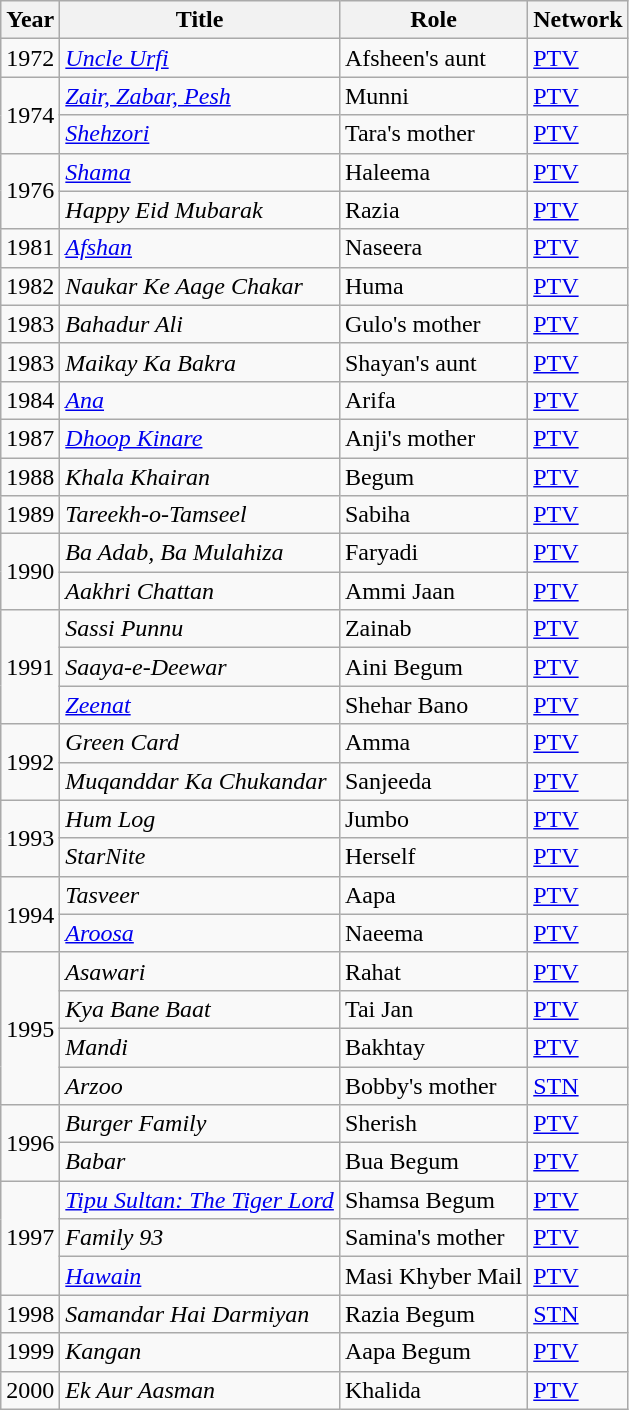<table class="wikitable sortable plainrowheaders">
<tr style="text-align:center;">
<th scope="col">Year</th>
<th scope="col">Title</th>
<th scope="col">Role</th>
<th scope="col">Network</th>
</tr>
<tr>
<td>1972</td>
<td><em><a href='#'>Uncle Urfi</a></em></td>
<td>Afsheen's aunt</td>
<td><a href='#'>PTV</a></td>
</tr>
<tr>
<td rowspan="2">1974</td>
<td><em><a href='#'>Zair, Zabar, Pesh</a></em></td>
<td>Munni</td>
<td><a href='#'>PTV</a></td>
</tr>
<tr>
<td><em><a href='#'>Shehzori</a></em></td>
<td>Tara's mother</td>
<td><a href='#'>PTV</a></td>
</tr>
<tr>
<td rowspan="2">1976</td>
<td><em><a href='#'>Shama</a></em></td>
<td>Haleema</td>
<td><a href='#'>PTV</a></td>
</tr>
<tr>
<td><em>Happy Eid Mubarak</em></td>
<td>Razia</td>
<td><a href='#'>PTV</a></td>
</tr>
<tr>
<td>1981</td>
<td><em><a href='#'>Afshan</a></em></td>
<td>Naseera</td>
<td><a href='#'>PTV</a></td>
</tr>
<tr>
<td>1982</td>
<td><em>Naukar Ke Aage Chakar</em></td>
<td>Huma</td>
<td><a href='#'>PTV</a></td>
</tr>
<tr>
<td>1983</td>
<td><em>Bahadur Ali</em></td>
<td>Gulo's mother</td>
<td><a href='#'>PTV</a></td>
</tr>
<tr>
<td>1983</td>
<td><em>Maikay Ka Bakra</em></td>
<td>Shayan's aunt</td>
<td><a href='#'>PTV</a></td>
</tr>
<tr>
<td>1984</td>
<td><em><a href='#'>Ana</a></em></td>
<td>Arifa</td>
<td><a href='#'>PTV</a></td>
</tr>
<tr>
<td>1987</td>
<td><em><a href='#'>Dhoop Kinare</a></em></td>
<td>Anji's mother</td>
<td><a href='#'>PTV</a></td>
</tr>
<tr>
<td>1988</td>
<td><em>Khala Khairan</em></td>
<td>Begum</td>
<td><a href='#'>PTV</a></td>
</tr>
<tr>
<td>1989</td>
<td><em>Tareekh-o-Tamseel</em></td>
<td>Sabiha</td>
<td><a href='#'>PTV</a></td>
</tr>
<tr>
<td rowspan="2">1990</td>
<td><em>Ba Adab, Ba Mulahiza</em></td>
<td>Faryadi</td>
<td><a href='#'>PTV</a></td>
</tr>
<tr>
<td><em>Aakhri Chattan</em></td>
<td>Ammi Jaan</td>
<td><a href='#'>PTV</a></td>
</tr>
<tr>
<td rowspan="3">1991</td>
<td><em>Sassi Punnu</em></td>
<td>Zainab</td>
<td><a href='#'>PTV</a></td>
</tr>
<tr>
<td><em>Saaya-e-Deewar</em></td>
<td>Aini Begum</td>
<td><a href='#'>PTV</a></td>
</tr>
<tr>
<td><em><a href='#'>Zeenat</a></em></td>
<td>Shehar Bano</td>
<td><a href='#'>PTV</a></td>
</tr>
<tr>
<td rowspan="2">1992</td>
<td><em>Green Card</em></td>
<td>Amma</td>
<td><a href='#'>PTV</a></td>
</tr>
<tr>
<td><em>Muqanddar Ka Chukandar</em></td>
<td>Sanjeeda</td>
<td><a href='#'>PTV</a></td>
</tr>
<tr>
<td rowspan="2">1993</td>
<td><em>Hum Log</em></td>
<td>Jumbo</td>
<td><a href='#'>PTV</a></td>
</tr>
<tr>
<td><em>StarNite</em></td>
<td>Herself</td>
<td><a href='#'>PTV</a></td>
</tr>
<tr>
<td rowspan="2">1994</td>
<td><em>Tasveer</em></td>
<td>Aapa</td>
<td><a href='#'>PTV</a></td>
</tr>
<tr>
<td><em><a href='#'>Aroosa</a></em></td>
<td>Naeema</td>
<td><a href='#'>PTV</a></td>
</tr>
<tr>
<td rowspan="4">1995</td>
<td><em>Asawari</em></td>
<td>Rahat</td>
<td><a href='#'>PTV</a></td>
</tr>
<tr>
<td><em>Kya Bane Baat</em></td>
<td>Tai Jan</td>
<td><a href='#'>PTV</a></td>
</tr>
<tr>
<td><em>Mandi</em></td>
<td>Bakhtay</td>
<td><a href='#'>PTV</a></td>
</tr>
<tr>
<td><em>Arzoo</em></td>
<td>Bobby's mother</td>
<td><a href='#'>STN</a></td>
</tr>
<tr>
<td rowspan="2">1996</td>
<td><em>Burger Family</em></td>
<td>Sherish</td>
<td><a href='#'>PTV</a></td>
</tr>
<tr>
<td><em>Babar</em></td>
<td>Bua Begum</td>
<td><a href='#'>PTV</a></td>
</tr>
<tr>
<td rowspan="3">1997</td>
<td><em><a href='#'>Tipu Sultan: The Tiger Lord</a></em></td>
<td>Shamsa Begum</td>
<td><a href='#'>PTV</a></td>
</tr>
<tr>
<td><em>Family 93</em></td>
<td>Samina's mother</td>
<td><a href='#'>PTV</a></td>
</tr>
<tr>
<td><em><a href='#'>Hawain</a></em></td>
<td>Masi Khyber Mail</td>
<td><a href='#'>PTV</a></td>
</tr>
<tr>
<td>1998</td>
<td><em>Samandar Hai Darmiyan</em></td>
<td>Razia Begum</td>
<td><a href='#'>STN</a></td>
</tr>
<tr>
<td>1999</td>
<td><em>Kangan</em></td>
<td>Aapa Begum</td>
<td><a href='#'>PTV</a></td>
</tr>
<tr>
<td>2000</td>
<td><em>Ek Aur Aasman</em></td>
<td>Khalida</td>
<td><a href='#'>PTV</a></td>
</tr>
</table>
